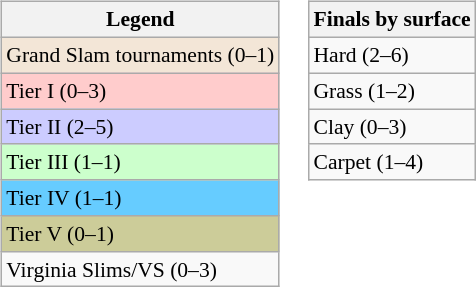<table>
<tr valign=top>
<td><br><table class="wikitable" style="font-size:90%;">
<tr>
<th>Legend</th>
</tr>
<tr>
<td style="background:#f3e6d7;">Grand Slam tournaments (0–1)</td>
</tr>
<tr>
<td style="background:#fcc;">Tier I (0–3)</td>
</tr>
<tr>
<td style="background:#ccf;">Tier II (2–5)</td>
</tr>
<tr>
<td style="background:#cfc;">Tier III (1–1)</td>
</tr>
<tr>
<td style="background:#6cf;">Tier IV (1–1)</td>
</tr>
<tr>
<td style="background:#cc9;">Tier V (0–1)</td>
</tr>
<tr>
<td>Virginia Slims/VS (0–3)</td>
</tr>
</table>
</td>
<td><br><table class="wikitable" style="font-size:90%;">
<tr>
<th>Finals by surface</th>
</tr>
<tr>
<td>Hard (2–6)</td>
</tr>
<tr>
<td>Grass (1–2)</td>
</tr>
<tr>
<td>Clay (0–3)</td>
</tr>
<tr>
<td>Carpet (1–4)</td>
</tr>
</table>
</td>
</tr>
</table>
